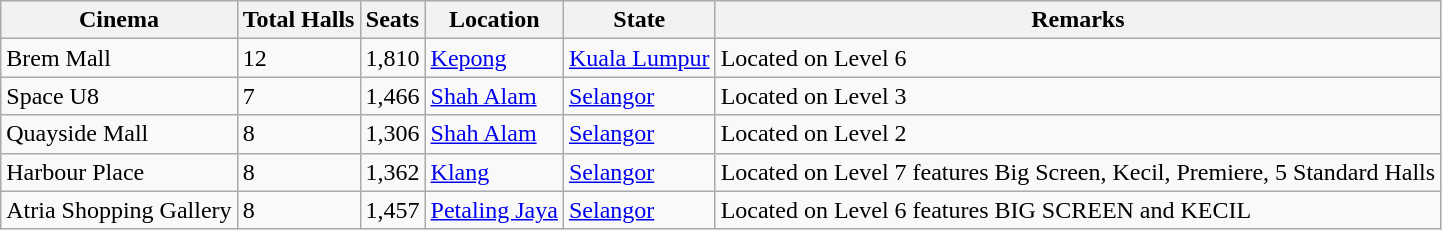<table class="wikitable sortable" style="text-align:left">
<tr>
<th>Cinema</th>
<th>Total Halls</th>
<th>Seats</th>
<th>Location</th>
<th>State</th>
<th>Remarks</th>
</tr>
<tr>
<td>Brem Mall</td>
<td>12</td>
<td>1,810</td>
<td><a href='#'>Kepong</a></td>
<td><a href='#'>Kuala Lumpur</a></td>
<td>Located on Level 6</td>
</tr>
<tr>
<td>Space U8</td>
<td>7</td>
<td>1,466</td>
<td><a href='#'>Shah Alam</a></td>
<td><a href='#'>Selangor</a></td>
<td>Located on Level 3</td>
</tr>
<tr>
<td>Quayside Mall</td>
<td>8</td>
<td>1,306</td>
<td><a href='#'>Shah Alam</a></td>
<td><a href='#'>Selangor</a></td>
<td>Located on Level 2</td>
</tr>
<tr>
<td>Harbour Place</td>
<td>8</td>
<td>1,362</td>
<td><a href='#'>Klang</a></td>
<td><a href='#'>Selangor</a></td>
<td>Located on Level 7 features Big Screen, Kecil, Premiere, 5 Standard Halls</td>
</tr>
<tr>
<td>Atria Shopping Gallery</td>
<td>8</td>
<td>1,457</td>
<td><a href='#'>Petaling Jaya</a></td>
<td><a href='#'>Selangor</a></td>
<td>Located on Level 6 features BIG SCREEN and KECIL</td>
</tr>
</table>
